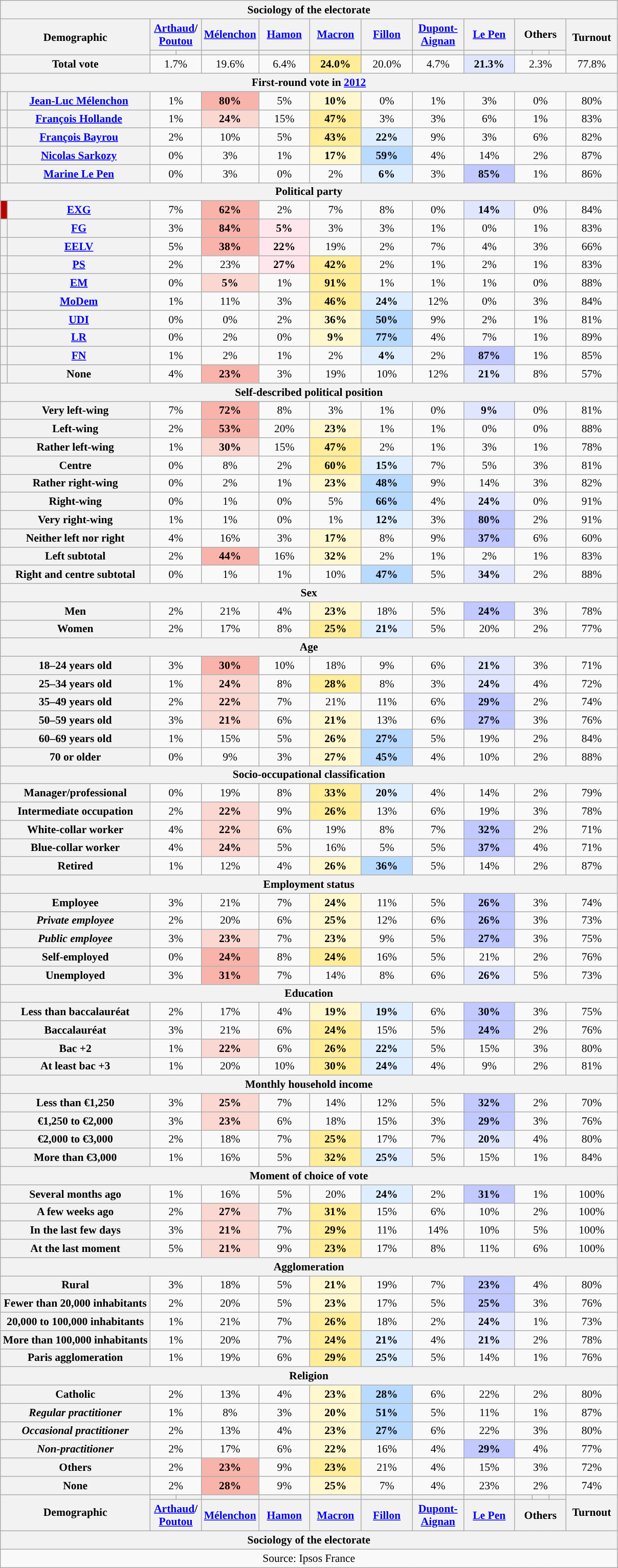<table class="wikitable sortable" style="font-size:90%; text-align:center">
<tr>
<th colspan="14">Sociology of the electorate</th>
</tr>
<tr>
<th scope="col" colspan="2" rowspan="2" class="unsortable" style="width:180px;">Demographic</th>
<th scope="col" colspan="2" style="width:60px;"><a href='#'>Arthaud</a>/<br><a href='#'>Poutou</a></th>
<th scope="col" style="width:60px;"><a href='#'>Mélenchon</a></th>
<th scope="col" style="width:60px;"><a href='#'>Hamon</a></th>
<th scope="col" style="width:60px;"><a href='#'>Macron</a></th>
<th scope="col" style="width:60px;"><a href='#'>Fillon</a></th>
<th scope="col" style="width:60px;"><a href='#'>Dupont-Aignan</a></th>
<th scope="col" style="width:60px;"><a href='#'>Le Pen</a></th>
<th scope="col" colspan="3" style="width:60px;">Others</th>
<th scope="col" rowspan="2" style="width:40px;">Turnout</th>
</tr>
<tr>
<th style="background:"></th>
<th style="background:"></th>
<th style="background:"></th>
<th style="background:"></th>
<th style="background:"></th>
<th style="background:"></th>
<th style="background:"></th>
<th style="background:"></th>
<th style="background:"></th>
<th style="background:"></th>
<th style="background:"></th>
</tr>
<tr>
<th colspan="2">Total vote</th>
<td colspan="2">1.7%</td>
<td>19.6%</td>
<td>6.4%</td>
<td style="background:#FFED99;"><strong>24.0%</strong></td>
<td>20.0%</td>
<td>4.7%</td>
<td style="background:#E1E6FF;"><strong>21.3%</strong></td>
<td colspan="3">2.3%</td>
<td>77.8%</td>
</tr>
<tr class="sortbottom">
<th colspan="14">First-round vote in <a href='#'>2012</a></th>
</tr>
<tr>
<th style="background:"></th>
<th><a href='#'>Jean-Luc Mélenchon</a></th>
<td colspan="2">1%</td>
<td style="background:#F8B3AB;"><strong>80%</strong></td>
<td>5%</td>
<td style="background:#FFF7CE;"><strong>10%</strong></td>
<td>0%</td>
<td>1%</td>
<td>3%</td>
<td colspan="3">0%</td>
<td>80%</td>
</tr>
<tr>
<th style="background:"></th>
<th><a href='#'>François Hollande</a></th>
<td colspan="2">1%</td>
<td style="background:#FBD7D2;"><strong>24%</strong></td>
<td>15%</td>
<td style="background:#FFED99;"><strong>47%</strong></td>
<td>3%</td>
<td>3%</td>
<td>6%</td>
<td colspan="3">1%</td>
<td>83%</td>
</tr>
<tr>
<th style="background:"></th>
<th><a href='#'>François Bayrou</a></th>
<td colspan="2">2%</td>
<td>10%</td>
<td>5%</td>
<td style="background:#FFED99;"><strong>43%</strong></td>
<td style="background:#DFEEFF;"><strong>22%</strong></td>
<td>9%</td>
<td>3%</td>
<td colspan="3">6%</td>
<td>82%</td>
</tr>
<tr>
<th style="background:"></th>
<th><a href='#'>Nicolas Sarkozy</a></th>
<td colspan="2">0%</td>
<td>3%</td>
<td>1%</td>
<td style="background:#FFF7CE;"><strong>17%</strong></td>
<td style="background:#B9DAFF;"><strong>59%</strong></td>
<td>4%</td>
<td>14%</td>
<td colspan="3">2%</td>
<td>87%</td>
</tr>
<tr>
<th style="background:"></th>
<th><a href='#'>Marine Le Pen</a></th>
<td colspan="2">0%</td>
<td>3%</td>
<td>0%</td>
<td>2%</td>
<td style="background:#DFEEFF;"><strong>6%</strong></td>
<td>3%</td>
<td style="background:#C1C9FF;"><strong>85%</strong></td>
<td colspan="3">1%</td>
<td>86%</td>
</tr>
<tr class="sortbottom">
<th colspan="14">Political party</th>
</tr>
<tr>
<th style="background:#b00;"></th>
<th><a href='#'>EXG</a></th>
<td colspan="2">7%</td>
<td style="background:#F8B3AB;"><strong>62%</strong></td>
<td>2%</td>
<td>7%</td>
<td>8%</td>
<td>0%</td>
<td style="background:#E1E6FF;"><strong>14%</strong></td>
<td colspan="3">0%</td>
<td>84%</td>
</tr>
<tr>
<th style="background:"></th>
<th><a href='#'>FG</a></th>
<td colspan="2">3%</td>
<td style="background:#F8B3AB;"><strong>84%</strong></td>
<td style="background:#FFE6EC;"><strong>5%</strong></td>
<td>3%</td>
<td>3%</td>
<td>1%</td>
<td>0%</td>
<td colspan="3">1%</td>
<td>83%</td>
</tr>
<tr>
<th style="background:"></th>
<th><a href='#'>EELV</a></th>
<td colspan="2">5%</td>
<td style="background:#F8B3AB;"><strong>38%</strong></td>
<td style="background:#FFE6EC;"><strong>22%</strong></td>
<td>19%</td>
<td>2%</td>
<td>7%</td>
<td>4%</td>
<td colspan="3">3%</td>
<td>66%</td>
</tr>
<tr>
<th style="background:"></th>
<th><a href='#'>PS</a></th>
<td colspan="2">2%</td>
<td>23%</td>
<td style="background:#FFE6EC;"><strong>27%</strong></td>
<td style="background:#FFED99;"><strong>42%</strong></td>
<td>2%</td>
<td>1%</td>
<td>2%</td>
<td colspan="3">1%</td>
<td>83%</td>
</tr>
<tr>
<th style="background:"></th>
<th><a href='#'>EM</a></th>
<td colspan="2">0%</td>
<td style="background:#FBD7D2;"><strong>5%</strong></td>
<td>1%</td>
<td style="background:#FFED99;"><strong>91%</strong></td>
<td>1%</td>
<td>1%</td>
<td>1%</td>
<td colspan="3">0%</td>
<td>88%</td>
</tr>
<tr>
<th style="background:"></th>
<th><a href='#'>MoDem</a></th>
<td colspan="2">1%</td>
<td>11%</td>
<td>3%</td>
<td style="background:#FFED99;"><strong>46%</strong></td>
<td style="background:#DFEEFF;"><strong>24%</strong></td>
<td>12%</td>
<td>0%</td>
<td colspan="3">3%</td>
<td>84%</td>
</tr>
<tr>
<th style="background:"></th>
<th><a href='#'>UDI</a></th>
<td colspan="2">0%</td>
<td>0%</td>
<td>2%</td>
<td style="background:#FFF7CE;"><strong>36%</strong></td>
<td style="background:#B9DAFF;"><strong>50%</strong></td>
<td>9%</td>
<td>2%</td>
<td colspan="3">1%</td>
<td>81%</td>
</tr>
<tr>
<th style="background:"></th>
<th><a href='#'>LR</a></th>
<td colspan="2">0%</td>
<td>2%</td>
<td>0%</td>
<td style="background:#FFF7CE;"><strong>9%</strong></td>
<td style="background:#B9DAFF;"><strong>77%</strong></td>
<td>4%</td>
<td>7%</td>
<td colspan="3">1%</td>
<td>89%</td>
</tr>
<tr>
<th style="background:"></th>
<th><a href='#'>FN</a></th>
<td colspan="2">1%</td>
<td>2%</td>
<td>1%</td>
<td>2%</td>
<td style="background:#DFEEFF;"><strong>4%</strong></td>
<td>2%</td>
<td style="background:#C1C9FF;"><strong>87%</strong></td>
<td colspan="3">1%</td>
<td>85%</td>
</tr>
<tr>
<th style="background:"></th>
<th>None</th>
<td colspan="2">4%</td>
<td style="background:#F8B3AB;"><strong>23%</strong></td>
<td>3%</td>
<td>19%</td>
<td>10%</td>
<td>12%</td>
<td style="background:#E1E6FF;"><strong>21%</strong></td>
<td colspan="3">8%</td>
<td>57%</td>
</tr>
<tr class="sortbottom">
<th colspan="14">Self-described political position</th>
</tr>
<tr>
<th colspan="2">Very left-wing</th>
<td colspan="2">7%</td>
<td style="background:#F8B3AB;"><strong>72%</strong></td>
<td>8%</td>
<td>3%</td>
<td>1%</td>
<td>0%</td>
<td style="background:#E1E6FF;"><strong>9%</strong></td>
<td colspan="3">0%</td>
<td>81%</td>
</tr>
<tr>
<th colspan="2">Left-wing</th>
<td colspan="2">2%</td>
<td style="background:#F8B3AB;"><strong>53%</strong></td>
<td>20%</td>
<td style="background:#FFF7CE;"><strong>23%</strong></td>
<td>1%</td>
<td>1%</td>
<td>0%</td>
<td colspan="3">0%</td>
<td>88%</td>
</tr>
<tr>
<th colspan="2">Rather left-wing</th>
<td colspan="2">1%</td>
<td style="background:#FBD7D2;"><strong>30%</strong></td>
<td>15%</td>
<td style="background:#FFED99;"><strong>47%</strong></td>
<td>2%</td>
<td>1%</td>
<td>3%</td>
<td colspan="3">1%</td>
<td>78%</td>
</tr>
<tr>
<th colspan="2">Centre</th>
<td colspan="2">0%</td>
<td>8%</td>
<td>2%</td>
<td style="background:#FFED99;"><strong>60%</strong></td>
<td style="background:#DFEEFF;"><strong>15%</strong></td>
<td>7%</td>
<td>5%</td>
<td colspan="3">3%</td>
<td>81%</td>
</tr>
<tr>
<th colspan="2">Rather right-wing</th>
<td colspan="2">0%</td>
<td>2%</td>
<td>1%</td>
<td style="background:#FFF7CE;"><strong>23%</strong></td>
<td style="background:#B9DAFF;"><strong>48%</strong></td>
<td>9%</td>
<td>14%</td>
<td colspan="3">3%</td>
<td>82%</td>
</tr>
<tr>
<th colspan="2">Right-wing</th>
<td colspan="2">0%</td>
<td>1%</td>
<td>0%</td>
<td>5%</td>
<td style="background:#B9DAFF;"><strong>66%</strong></td>
<td>4%</td>
<td style="background:#E1E6FF;"><strong>24%</strong></td>
<td colspan="3">0%</td>
<td>91%</td>
</tr>
<tr>
<th colspan="2">Very right-wing</th>
<td colspan="2">1%</td>
<td>1%</td>
<td>0%</td>
<td>1%</td>
<td style="background:#DFEEFF;"><strong>12%</strong></td>
<td>3%</td>
<td style="background:#C1C9FF;"><strong>80%</strong></td>
<td colspan="3">2%</td>
<td>91%</td>
</tr>
<tr>
<th colspan="2">Neither left nor right</th>
<td colspan="2">4%</td>
<td>16%</td>
<td>3%</td>
<td style="background:#FFF7CE;"><strong>17%</strong></td>
<td>8%</td>
<td>9%</td>
<td style="background:#C1C9FF;"><strong>37%</strong></td>
<td colspan="3">6%</td>
<td>60%</td>
</tr>
<tr>
<th colspan="2">Left subtotal</th>
<td colspan="2">2%</td>
<td style="background:#F8B3AB;"><strong>44%</strong></td>
<td>16%</td>
<td style="background:#FFF7CE;"><strong>32%</strong></td>
<td>2%</td>
<td>1%</td>
<td>2%</td>
<td colspan="3">1%</td>
<td>83%</td>
</tr>
<tr>
<th colspan="2">Right and centre subtotal</th>
<td colspan="2">0%</td>
<td>1%</td>
<td>1%</td>
<td>10%</td>
<td style="background:#B9DAFF;"><strong>47%</strong></td>
<td>5%</td>
<td style="background:#E1E6FF;"><strong>34%</strong></td>
<td colspan="3">2%</td>
<td>88%</td>
</tr>
<tr class="sortbottom">
<th colspan="14">Sex</th>
</tr>
<tr>
<th colspan="2">Men</th>
<td colspan="2">2%</td>
<td>21%</td>
<td>4%</td>
<td style="background:#FFF7CE;"><strong>23%</strong></td>
<td>18%</td>
<td>5%</td>
<td style="background:#C1C9FF;"><strong>24%</strong></td>
<td colspan="3">3%</td>
<td>78%</td>
</tr>
<tr>
<th colspan="2">Women</th>
<td colspan="2">2%</td>
<td>17%</td>
<td>8%</td>
<td style="background:#FFED99;"><strong>25%</strong></td>
<td style="background:#DFEEFF;"><strong>21%</strong></td>
<td>5%</td>
<td>20%</td>
<td colspan="3">2%</td>
<td>77%</td>
</tr>
<tr class="sortbottom">
<th colspan="14">Age</th>
</tr>
<tr>
<th colspan="2">18–24 years old</th>
<td colspan="2">3%</td>
<td style="background:#F8B3AB;"><strong>30%</strong></td>
<td>10%</td>
<td>18%</td>
<td>9%</td>
<td>6%</td>
<td style="background:#E1E6FF;"><strong>21%</strong></td>
<td colspan="3">3%</td>
<td>71%</td>
</tr>
<tr>
<th colspan="2">25–34 years old</th>
<td colspan="2">1%</td>
<td style="background:#FBD7D2;"><strong>24%</strong></td>
<td>8%</td>
<td style="background:#FFED99;"><strong>28%</strong></td>
<td>8%</td>
<td>3%</td>
<td style="background:#E1E6FF;"><strong>24%</strong></td>
<td colspan="3">4%</td>
<td>72%</td>
</tr>
<tr>
<th colspan="2">35–49 years old</th>
<td colspan="2">2%</td>
<td style="background:#FBD7D2;"><strong>22%</strong></td>
<td>7%</td>
<td>21%</td>
<td>11%</td>
<td>6%</td>
<td style="background:#C1C9FF;"><strong>29%</strong></td>
<td colspan="3">2%</td>
<td>74%</td>
</tr>
<tr>
<th colspan="2">50–59 years old</th>
<td colspan="2">3%</td>
<td style="background:#FBD7D2;"><strong>21%</strong></td>
<td>6%</td>
<td style="background:#FFF7CE;"><strong>21%</strong></td>
<td>13%</td>
<td>6%</td>
<td style="background:#C1C9FF;"><strong>27%</strong></td>
<td colspan="3">3%</td>
<td>76%</td>
</tr>
<tr>
<th colspan="2">60–69 years old</th>
<td colspan="2">1%</td>
<td>15%</td>
<td>5%</td>
<td style="background:#FFF7CE;"><strong>26%</strong></td>
<td style="background:#B9DAFF;"><strong>27%</strong></td>
<td>5%</td>
<td>19%</td>
<td colspan="3">2%</td>
<td>84%</td>
</tr>
<tr>
<th colspan="2">70 or older</th>
<td colspan="2">0%</td>
<td>9%</td>
<td>3%</td>
<td style="background:#FFF7CE;"><strong>27%</strong></td>
<td style="background:#B9DAFF;"><strong>45%</strong></td>
<td>4%</td>
<td>10%</td>
<td colspan="3">2%</td>
<td>88%</td>
</tr>
<tr class="sortbottom">
<th colspan="14">Socio-occupational classification</th>
</tr>
<tr>
<th colspan="2">Manager/professional</th>
<td colspan="2">0%</td>
<td>19%</td>
<td>8%</td>
<td style="background:#FFED99;"><strong>33%</strong></td>
<td style="background:#DFEEFF;"><strong>20%</strong></td>
<td>4%</td>
<td>14%</td>
<td colspan="3">2%</td>
<td>79%</td>
</tr>
<tr>
<th colspan="2">Intermediate occupation</th>
<td colspan="2">2%</td>
<td style="background:#FBD7D2;"><strong>22%</strong></td>
<td>9%</td>
<td style="background:#FFED99;"><strong>26%</strong></td>
<td>13%</td>
<td>6%</td>
<td>19%</td>
<td colspan="3">3%</td>
<td>78%</td>
</tr>
<tr>
<th colspan="2">White-collar worker</th>
<td colspan="2">4%</td>
<td style="background:#FBD7D2;"><strong>22%</strong></td>
<td>6%</td>
<td>19%</td>
<td>8%</td>
<td>7%</td>
<td style="background:#C1C9FF;"><strong>32%</strong></td>
<td colspan="3">2%</td>
<td>71%</td>
</tr>
<tr>
<th colspan="2">Blue-collar worker</th>
<td colspan="2">4%</td>
<td style="background:#FBD7D2;"><strong>24%</strong></td>
<td>5%</td>
<td>16%</td>
<td>5%</td>
<td>5%</td>
<td style="background:#C1C9FF;"><strong>37%</strong></td>
<td colspan="3">4%</td>
<td>71%</td>
</tr>
<tr>
<th colspan="2">Retired</th>
<td colspan="2">1%</td>
<td>12%</td>
<td>4%</td>
<td style="background:#FFF7CE;"><strong>26%</strong></td>
<td style="background:#B9DAFF;"><strong>36%</strong></td>
<td>5%</td>
<td>14%</td>
<td colspan="3">2%</td>
<td>87%</td>
</tr>
<tr class="sortbottom">
<th colspan="14">Employment status</th>
</tr>
<tr>
<th colspan="2">Employee</th>
<td colspan="2">3%</td>
<td>21%</td>
<td>7%</td>
<td style="background:#FFF7CE;"><strong>24%</strong></td>
<td>11%</td>
<td>5%</td>
<td style="background:#C1C9FF;"><strong>26%</strong></td>
<td colspan="3">3%</td>
<td>74%</td>
</tr>
<tr>
<th colspan="2"><em>Private employee</em></th>
<td colspan="2">2%</td>
<td>20%</td>
<td>6%</td>
<td style="background:#FFF7CE;"><strong>25%</strong></td>
<td>12%</td>
<td>6%</td>
<td style="background:#C1C9FF;"><strong>26%</strong></td>
<td colspan="3">3%</td>
<td>73%</td>
</tr>
<tr>
<th colspan="2"><em>Public employee</em></th>
<td colspan="2">3%</td>
<td style="background:#FBD7D2;"><strong>23%</strong></td>
<td>7%</td>
<td style="background:#FFF7CE;"><strong>23%</strong></td>
<td>9%</td>
<td>5%</td>
<td style="background:#C1C9FF;"><strong>27%</strong></td>
<td colspan="3">3%</td>
<td>75%</td>
</tr>
<tr>
<th colspan="2">Self-employed</th>
<td colspan="2">0%</td>
<td style="background:#F8B3AB;"><strong>24%</strong></td>
<td>8%</td>
<td style="background:#FFED99;"><strong>24%</strong></td>
<td>16%</td>
<td>5%</td>
<td>21%</td>
<td colspan="3">2%</td>
<td>76%</td>
</tr>
<tr>
<th colspan="2">Unemployed</th>
<td colspan="2">3%</td>
<td style="background:#F8B3AB;"><strong>31%</strong></td>
<td>7%</td>
<td>14%</td>
<td>8%</td>
<td>6%</td>
<td style="background:#E1E6FF;"><strong>26%</strong></td>
<td colspan="3">5%</td>
<td>73%</td>
</tr>
<tr class="sortbottom">
<th colspan="14">Education</th>
</tr>
<tr>
<th colspan="2">Less than baccalauréat</th>
<td colspan="2">2%</td>
<td>17%</td>
<td>4%</td>
<td style="background:#FFF7CE;"><strong>19%</strong></td>
<td style="background:#DFEEFF;"><strong>19%</strong></td>
<td>6%</td>
<td style="background:#C1C9FF;"><strong>30%</strong></td>
<td colspan="3">3%</td>
<td>75%</td>
</tr>
<tr>
<th colspan="2">Baccalauréat</th>
<td colspan="2">3%</td>
<td>21%</td>
<td>6%</td>
<td style="background:#FFED99;"><strong>24%</strong></td>
<td>15%</td>
<td>5%</td>
<td style="background:#C1C9FF;"><strong>24%</strong></td>
<td colspan="3">2%</td>
<td>76%</td>
</tr>
<tr>
<th colspan="2">Bac +2</th>
<td colspan="2">1%</td>
<td style="background:#FBD7D2;"><strong>22%</strong></td>
<td>6%</td>
<td style="background:#FFED99;"><strong>26%</strong></td>
<td style="background:#DFEEFF;"><strong>22%</strong></td>
<td>5%</td>
<td>15%</td>
<td colspan="3">3%</td>
<td>80%</td>
</tr>
<tr>
<th colspan="2">At least bac +3</th>
<td colspan="2">1%</td>
<td>20%</td>
<td>10%</td>
<td style="background:#FFED99;"><strong>30%</strong></td>
<td style="background:#DFEEFF;"><strong>24%</strong></td>
<td>4%</td>
<td>9%</td>
<td colspan="3">2%</td>
<td>81%</td>
</tr>
<tr class="sortbottom">
<th colspan="14">Monthly household income</th>
</tr>
<tr>
<th colspan="2">Less than €1,250</th>
<td colspan="2">3%</td>
<td style="background:#FBD7D2;"><strong>25%</strong></td>
<td>7%</td>
<td>14%</td>
<td>12%</td>
<td>5%</td>
<td style="background:#C1C9FF;"><strong>32%</strong></td>
<td colspan="3">2%</td>
<td>70%</td>
</tr>
<tr>
<th colspan="2">€1,250 to €2,000</th>
<td colspan="2">3%</td>
<td style="background:#FBD7D2;"><strong>23%</strong></td>
<td>6%</td>
<td>18%</td>
<td>15%</td>
<td>3%</td>
<td style="background:#C1C9FF;"><strong>29%</strong></td>
<td colspan="3">3%</td>
<td>76%</td>
</tr>
<tr>
<th colspan="2">€2,000 to €3,000</th>
<td colspan="2">2%</td>
<td>18%</td>
<td>7%</td>
<td style="background:#FFED99;"><strong>25%</strong></td>
<td>17%</td>
<td>7%</td>
<td style="background:#E1E6FF;"><strong>20%</strong></td>
<td colspan="3">4%</td>
<td>80%</td>
</tr>
<tr>
<th colspan="2">More than €3,000</th>
<td colspan="2">1%</td>
<td>16%</td>
<td>5%</td>
<td style="background:#FFED99;"><strong>32%</strong></td>
<td style="background:#DFEEFF;"><strong>25%</strong></td>
<td>5%</td>
<td>15%</td>
<td colspan="3">1%</td>
<td>84%</td>
</tr>
<tr class="sortbottom">
<th colspan="14">Moment of choice of vote</th>
</tr>
<tr>
<th colspan="2">Several months ago</th>
<td colspan="2">1%</td>
<td>16%</td>
<td>5%</td>
<td>20%</td>
<td style="background:#DFEEFF;"><strong>24%</strong></td>
<td>2%</td>
<td style="background:#C1C9FF;"><strong>31%</strong></td>
<td colspan="3">1%</td>
<td>100%</td>
</tr>
<tr>
<th colspan="2">A few weeks ago</th>
<td colspan="2">2%</td>
<td style="background:#FBD7D2;"><strong>27%</strong></td>
<td>7%</td>
<td style="background:#FFED99;"><strong>31%</strong></td>
<td>15%</td>
<td>6%</td>
<td>10%</td>
<td colspan="3">2%</td>
<td>100%</td>
</tr>
<tr>
<th colspan="2">In the last few days</th>
<td colspan="2">3%</td>
<td style="background:#FBD7D2;"><strong>21%</strong></td>
<td>7%</td>
<td style="background:#FFED99;"><strong>29%</strong></td>
<td>11%</td>
<td>14%</td>
<td>10%</td>
<td colspan="3">5%</td>
<td>100%</td>
</tr>
<tr>
<th colspan="2">At the last moment</th>
<td colspan="2">5%</td>
<td style="background:#FBD7D2;"><strong>21%</strong></td>
<td>9%</td>
<td style="background:#FFED99;"><strong>23%</strong></td>
<td>17%</td>
<td>8%</td>
<td>11%</td>
<td colspan="3">6%</td>
<td>100%</td>
</tr>
<tr class="sortbottom">
<th colspan="14">Agglomeration</th>
</tr>
<tr>
<th colspan="2">Rural</th>
<td colspan="2">3%</td>
<td>18%</td>
<td>5%</td>
<td style="background:#FFF7CE;"><strong>21%</strong></td>
<td>19%</td>
<td>7%</td>
<td style="background:#C1C9FF;"><strong>23%</strong></td>
<td colspan="3">4%</td>
<td>80%</td>
</tr>
<tr>
<th colspan="2">Fewer than 20,000 inhabitants</th>
<td colspan="2">2%</td>
<td>20%</td>
<td>5%</td>
<td style="background:#FFF7CE;"><strong>23%</strong></td>
<td>17%</td>
<td>5%</td>
<td style="background:#C1C9FF;"><strong>25%</strong></td>
<td colspan="3">3%</td>
<td>76%</td>
</tr>
<tr>
<th colspan="2">20,000 to 100,000 inhabitants</th>
<td colspan="2">1%</td>
<td>21%</td>
<td>7%</td>
<td style="background:#FFED99;"><strong>26%</strong></td>
<td>18%</td>
<td>2%</td>
<td style="background:#E1E6FF;"><strong>24%</strong></td>
<td colspan="3">1%</td>
<td>73%</td>
</tr>
<tr>
<th colspan="2">More than 100,000 inhabitants</th>
<td colspan="2">1%</td>
<td>20%</td>
<td>7%</td>
<td style="background:#FFED99;"><strong>24%</strong></td>
<td style="background:#DFEEFF;"><strong>21%</strong></td>
<td>4%</td>
<td style="background:#E1E6FF;"><strong>21%</strong></td>
<td colspan="3">2%</td>
<td>78%</td>
</tr>
<tr>
<th colspan="2">Paris agglomeration</th>
<td colspan="2">1%</td>
<td>19%</td>
<td>6%</td>
<td style="background:#FFED99;"><strong>29%</strong></td>
<td style="background:#DFEEFF;"><strong>25%</strong></td>
<td>5%</td>
<td>14%</td>
<td colspan="3">1%</td>
<td>76%</td>
</tr>
<tr class="sortbottom">
<th colspan="14">Religion</th>
</tr>
<tr>
<th colspan="2">Catholic</th>
<td colspan="2">2%</td>
<td>13%</td>
<td>4%</td>
<td style="background:#FFF7CE;"><strong>23%</strong></td>
<td style="background:#B9DAFF;"><strong>28%</strong></td>
<td>6%</td>
<td>22%</td>
<td colspan="3">2%</td>
<td>80%</td>
</tr>
<tr>
<th colspan="2"><em>Regular practitioner</em></th>
<td colspan="2">1%</td>
<td>8%</td>
<td>3%</td>
<td style="background:#FFF7CE;"><strong>20%</strong></td>
<td style="background:#B9DAFF;"><strong>51%</strong></td>
<td>5%</td>
<td>11%</td>
<td colspan="3">1%</td>
<td>87%</td>
</tr>
<tr>
<th colspan="2"><em>Occasional practitioner</em></th>
<td colspan="2">2%</td>
<td>13%</td>
<td>4%</td>
<td style="background:#FFF7CE;"><strong>23%</strong></td>
<td style="background:#B9DAFF;"><strong>27%</strong></td>
<td>6%</td>
<td>22%</td>
<td colspan="3">3%</td>
<td>80%</td>
</tr>
<tr>
<th colspan="2"><em>Non-practitioner</em></th>
<td colspan="2">2%</td>
<td>17%</td>
<td>6%</td>
<td style="background:#FFF7CE;"><strong>22%</strong></td>
<td>16%</td>
<td>4%</td>
<td style="background:#C1C9FF;"><strong>29%</strong></td>
<td colspan="3">4%</td>
<td>77%</td>
</tr>
<tr>
<th colspan="2">Others</th>
<td colspan="2">2%</td>
<td style="background:#F8B3AB;"><strong>23%</strong></td>
<td>9%</td>
<td style="background:#FFED99;"><strong>23%</strong></td>
<td>21%</td>
<td>4%</td>
<td>15%</td>
<td colspan="3">3%</td>
<td>72%</td>
</tr>
<tr>
<th colspan="2">None</th>
<td colspan="2">2%</td>
<td style="background:#F8B3AB;"><strong>28%</strong></td>
<td>9%</td>
<td style="background:#FFF7CE;"><strong>25%</strong></td>
<td>7%</td>
<td>4%</td>
<td>23%</td>
<td colspan="3">2%</td>
<td>74%</td>
</tr>
<tr class="sortbottom">
<th colspan="2" rowspan="2">Demographic</th>
<th style="background:"></th>
<th style="background:"></th>
<th style="background:"></th>
<th style="background:"></th>
<th style="background:"></th>
<th style="background:"></th>
<th style="background:"></th>
<th style="background:"></th>
<th style="background:"></th>
<th style="background:"></th>
<th style="background:"></th>
<th scope="col" rowspan="2" style="width:60px;">Turnout</th>
</tr>
<tr class="sortbottom">
<th scope="col" colspan="2" style="width:60px;"><a href='#'>Arthaud</a>/<br><a href='#'>Poutou</a></th>
<th scope="col" style="width:60px;"><a href='#'>Mélenchon</a></th>
<th scope="col" style="width:60px;"><a href='#'>Hamon</a></th>
<th scope="col" style="width:60px;"><a href='#'>Macron</a></th>
<th scope="col" style="width:60px;"><a href='#'>Fillon</a></th>
<th scope="col" style="width:60px;"><a href='#'>Dupont-Aignan</a></th>
<th scope="col" style="width:60px;"><a href='#'>Le Pen</a></th>
<th scope="col" colspan="3" style="width:60px;">Others</th>
</tr>
<tr class="sortbottom">
<th colspan="14">Sociology of the electorate</th>
</tr>
<tr class="sortbottom">
<td colspan="14">Source: Ipsos France</td>
</tr>
</table>
